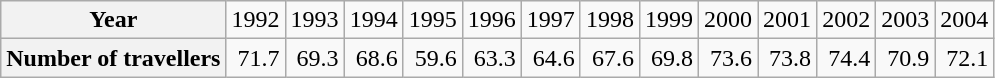<table class="wikitable">
<tr>
<th>Year</th>
<td>1992</td>
<td>1993</td>
<td>1994</td>
<td>1995</td>
<td>1996</td>
<td>1997</td>
<td>1998</td>
<td>1999</td>
<td>2000</td>
<td>2001</td>
<td>2002</td>
<td>2003</td>
<td>2004</td>
</tr>
<tr>
<th style="text-align:left;">Number of travellers </th>
<td style="text-align:right;">71.7</td>
<td style="text-align:right;">69.3</td>
<td style="text-align:right;">68.6</td>
<td style="text-align:right;">59.6</td>
<td style="text-align:right;">63.3</td>
<td style="text-align:right;">64.6</td>
<td style="text-align:right;">67.6</td>
<td style="text-align:right;">69.8</td>
<td style="text-align:right;">73.6</td>
<td style="text-align:right;">73.8</td>
<td style="text-align:right;">74.4</td>
<td style="text-align:right;">70.9</td>
<td style="text-align:right;">72.1</td>
</tr>
</table>
